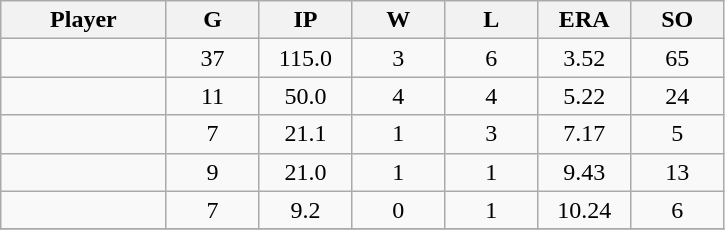<table class="wikitable sortable">
<tr>
<th bgcolor="#DDDDFF" width="16%">Player</th>
<th bgcolor="#DDDDFF" width="9%">G</th>
<th bgcolor="#DDDDFF" width="9%">IP</th>
<th bgcolor="#DDDDFF" width="9%">W</th>
<th bgcolor="#DDDDFF" width="9%">L</th>
<th bgcolor="#DDDDFF" width="9%">ERA</th>
<th bgcolor="#DDDDFF" width="9%">SO</th>
</tr>
<tr align="center">
<td></td>
<td>37</td>
<td>115.0</td>
<td>3</td>
<td>6</td>
<td>3.52</td>
<td>65</td>
</tr>
<tr align="center">
<td></td>
<td>11</td>
<td>50.0</td>
<td>4</td>
<td>4</td>
<td>5.22</td>
<td>24</td>
</tr>
<tr align="center">
<td></td>
<td>7</td>
<td>21.1</td>
<td>1</td>
<td>3</td>
<td>7.17</td>
<td>5</td>
</tr>
<tr align="center">
<td></td>
<td>9</td>
<td>21.0</td>
<td>1</td>
<td>1</td>
<td>9.43</td>
<td>13</td>
</tr>
<tr align="center">
<td></td>
<td>7</td>
<td>9.2</td>
<td>0</td>
<td>1</td>
<td>10.24</td>
<td>6</td>
</tr>
<tr align="center">
</tr>
</table>
